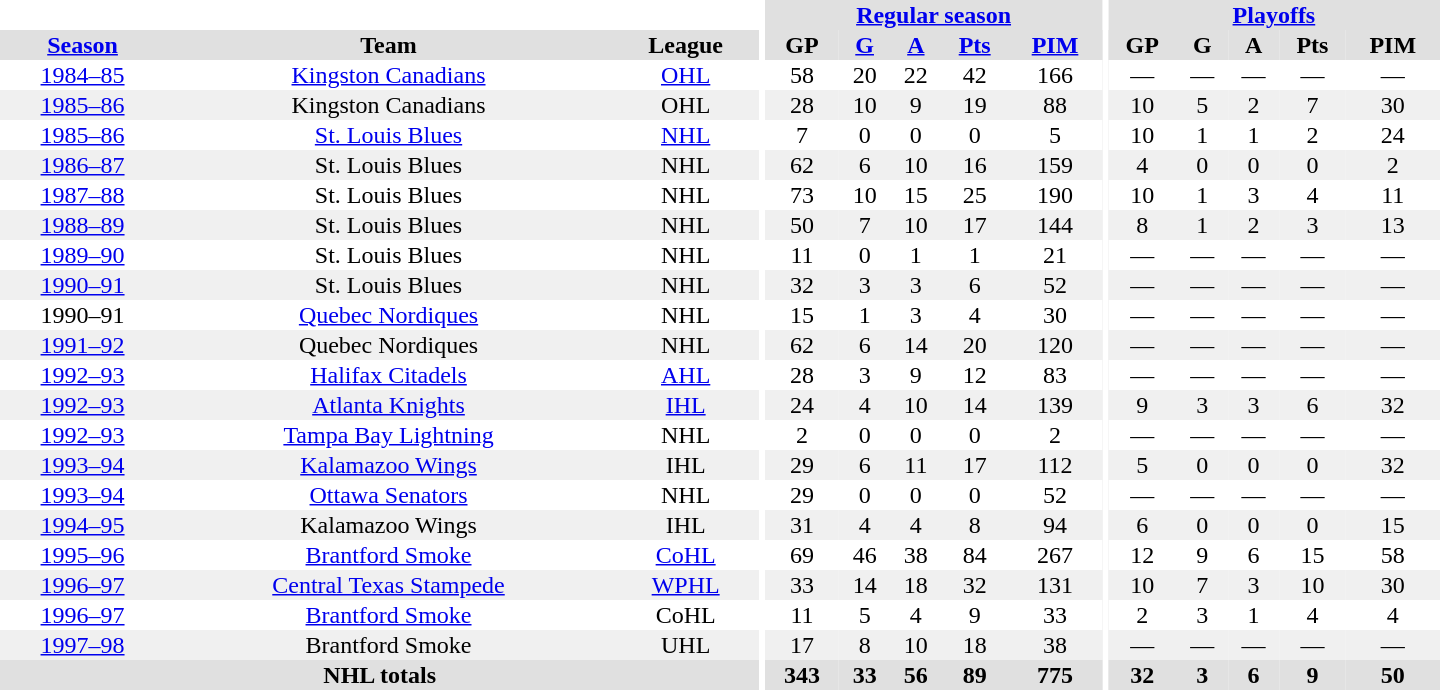<table border="0" cellpadding="1" cellspacing="0" style="text-align:center; width:60em">
<tr bgcolor="#e0e0e0">
<th colspan="3" bgcolor="#ffffff"></th>
<th rowspan="99" bgcolor="#ffffff"></th>
<th colspan="5"><a href='#'>Regular season</a></th>
<th rowspan="99" bgcolor="#ffffff"></th>
<th colspan="5"><a href='#'>Playoffs</a></th>
</tr>
<tr bgcolor="#e0e0e0">
<th><a href='#'>Season</a></th>
<th>Team</th>
<th>League</th>
<th>GP</th>
<th><a href='#'>G</a></th>
<th><a href='#'>A</a></th>
<th><a href='#'>Pts</a></th>
<th><a href='#'>PIM</a></th>
<th>GP</th>
<th>G</th>
<th>A</th>
<th>Pts</th>
<th>PIM</th>
</tr>
<tr>
<td><a href='#'>1984–85</a></td>
<td><a href='#'>Kingston Canadians</a></td>
<td><a href='#'>OHL</a></td>
<td>58</td>
<td>20</td>
<td>22</td>
<td>42</td>
<td>166</td>
<td>—</td>
<td>—</td>
<td>—</td>
<td>—</td>
<td>—</td>
</tr>
<tr bgcolor="#f0f0f0">
<td><a href='#'>1985–86</a></td>
<td>Kingston Canadians</td>
<td>OHL</td>
<td>28</td>
<td>10</td>
<td>9</td>
<td>19</td>
<td>88</td>
<td>10</td>
<td>5</td>
<td>2</td>
<td>7</td>
<td>30</td>
</tr>
<tr>
<td><a href='#'>1985–86</a></td>
<td><a href='#'>St. Louis Blues</a></td>
<td><a href='#'>NHL</a></td>
<td>7</td>
<td>0</td>
<td>0</td>
<td>0</td>
<td>5</td>
<td>10</td>
<td>1</td>
<td>1</td>
<td>2</td>
<td>24</td>
</tr>
<tr bgcolor="#f0f0f0">
<td><a href='#'>1986–87</a></td>
<td>St. Louis Blues</td>
<td>NHL</td>
<td>62</td>
<td>6</td>
<td>10</td>
<td>16</td>
<td>159</td>
<td>4</td>
<td>0</td>
<td>0</td>
<td>0</td>
<td>2</td>
</tr>
<tr>
<td><a href='#'>1987–88</a></td>
<td>St. Louis Blues</td>
<td>NHL</td>
<td>73</td>
<td>10</td>
<td>15</td>
<td>25</td>
<td>190</td>
<td>10</td>
<td>1</td>
<td>3</td>
<td>4</td>
<td>11</td>
</tr>
<tr bgcolor="#f0f0f0">
<td><a href='#'>1988–89</a></td>
<td>St. Louis Blues</td>
<td>NHL</td>
<td>50</td>
<td>7</td>
<td>10</td>
<td>17</td>
<td>144</td>
<td>8</td>
<td>1</td>
<td>2</td>
<td>3</td>
<td>13</td>
</tr>
<tr>
<td><a href='#'>1989–90</a></td>
<td>St. Louis Blues</td>
<td>NHL</td>
<td>11</td>
<td>0</td>
<td>1</td>
<td>1</td>
<td>21</td>
<td>—</td>
<td>—</td>
<td>—</td>
<td>—</td>
<td>—</td>
</tr>
<tr bgcolor="#f0f0f0">
<td><a href='#'>1990–91</a></td>
<td>St. Louis Blues</td>
<td>NHL</td>
<td>32</td>
<td>3</td>
<td>3</td>
<td>6</td>
<td>52</td>
<td>—</td>
<td>—</td>
<td>—</td>
<td>—</td>
<td>—</td>
</tr>
<tr>
<td>1990–91</td>
<td><a href='#'>Quebec Nordiques</a></td>
<td>NHL</td>
<td>15</td>
<td>1</td>
<td>3</td>
<td>4</td>
<td>30</td>
<td>—</td>
<td>—</td>
<td>—</td>
<td>—</td>
<td>—</td>
</tr>
<tr bgcolor="#f0f0f0">
<td><a href='#'>1991–92</a></td>
<td>Quebec Nordiques</td>
<td>NHL</td>
<td>62</td>
<td>6</td>
<td>14</td>
<td>20</td>
<td>120</td>
<td>—</td>
<td>—</td>
<td>—</td>
<td>—</td>
<td>—</td>
</tr>
<tr>
<td><a href='#'>1992–93</a></td>
<td><a href='#'>Halifax Citadels</a></td>
<td><a href='#'>AHL</a></td>
<td>28</td>
<td>3</td>
<td>9</td>
<td>12</td>
<td>83</td>
<td>—</td>
<td>—</td>
<td>—</td>
<td>—</td>
<td>—</td>
</tr>
<tr bgcolor="#f0f0f0">
<td><a href='#'>1992–93</a></td>
<td><a href='#'>Atlanta Knights</a></td>
<td><a href='#'>IHL</a></td>
<td>24</td>
<td>4</td>
<td>10</td>
<td>14</td>
<td>139</td>
<td>9</td>
<td>3</td>
<td>3</td>
<td>6</td>
<td>32</td>
</tr>
<tr>
<td><a href='#'>1992–93</a></td>
<td><a href='#'>Tampa Bay Lightning</a></td>
<td>NHL</td>
<td>2</td>
<td>0</td>
<td>0</td>
<td>0</td>
<td>2</td>
<td>—</td>
<td>—</td>
<td>—</td>
<td>—</td>
<td>—</td>
</tr>
<tr bgcolor="#f0f0f0">
<td><a href='#'>1993–94</a></td>
<td><a href='#'>Kalamazoo Wings</a></td>
<td>IHL</td>
<td>29</td>
<td>6</td>
<td>11</td>
<td>17</td>
<td>112</td>
<td>5</td>
<td>0</td>
<td>0</td>
<td>0</td>
<td>32</td>
</tr>
<tr>
<td><a href='#'>1993–94</a></td>
<td><a href='#'>Ottawa Senators</a></td>
<td>NHL</td>
<td>29</td>
<td>0</td>
<td>0</td>
<td>0</td>
<td>52</td>
<td>—</td>
<td>—</td>
<td>—</td>
<td>—</td>
<td>—</td>
</tr>
<tr bgcolor="#f0f0f0">
<td><a href='#'>1994–95</a></td>
<td>Kalamazoo Wings</td>
<td>IHL</td>
<td>31</td>
<td>4</td>
<td>4</td>
<td>8</td>
<td>94</td>
<td>6</td>
<td>0</td>
<td>0</td>
<td>0</td>
<td>15</td>
</tr>
<tr>
<td><a href='#'>1995–96</a></td>
<td><a href='#'>Brantford Smoke</a></td>
<td><a href='#'>CoHL</a></td>
<td>69</td>
<td>46</td>
<td>38</td>
<td>84</td>
<td>267</td>
<td>12</td>
<td>9</td>
<td>6</td>
<td>15</td>
<td>58</td>
</tr>
<tr bgcolor="#f0f0f0">
<td><a href='#'>1996–97</a></td>
<td><a href='#'>Central Texas Stampede</a></td>
<td><a href='#'>WPHL</a></td>
<td>33</td>
<td>14</td>
<td>18</td>
<td>32</td>
<td>131</td>
<td>10</td>
<td>7</td>
<td>3</td>
<td>10</td>
<td>30</td>
</tr>
<tr>
<td><a href='#'>1996–97</a></td>
<td><a href='#'>Brantford Smoke</a></td>
<td>CoHL</td>
<td>11</td>
<td>5</td>
<td>4</td>
<td>9</td>
<td>33</td>
<td>2</td>
<td>3</td>
<td>1</td>
<td>4</td>
<td>4</td>
</tr>
<tr bgcolor="#f0f0f0">
<td><a href='#'>1997–98</a></td>
<td>Brantford Smoke</td>
<td>UHL</td>
<td>17</td>
<td>8</td>
<td>10</td>
<td>18</td>
<td>38</td>
<td>—</td>
<td>—</td>
<td>—</td>
<td>—</td>
<td>—</td>
</tr>
<tr bgcolor="#e0e0e0">
<th colspan="3">NHL totals</th>
<th>343</th>
<th>33</th>
<th>56</th>
<th>89</th>
<th>775</th>
<th>32</th>
<th>3</th>
<th>6</th>
<th>9</th>
<th>50</th>
</tr>
</table>
